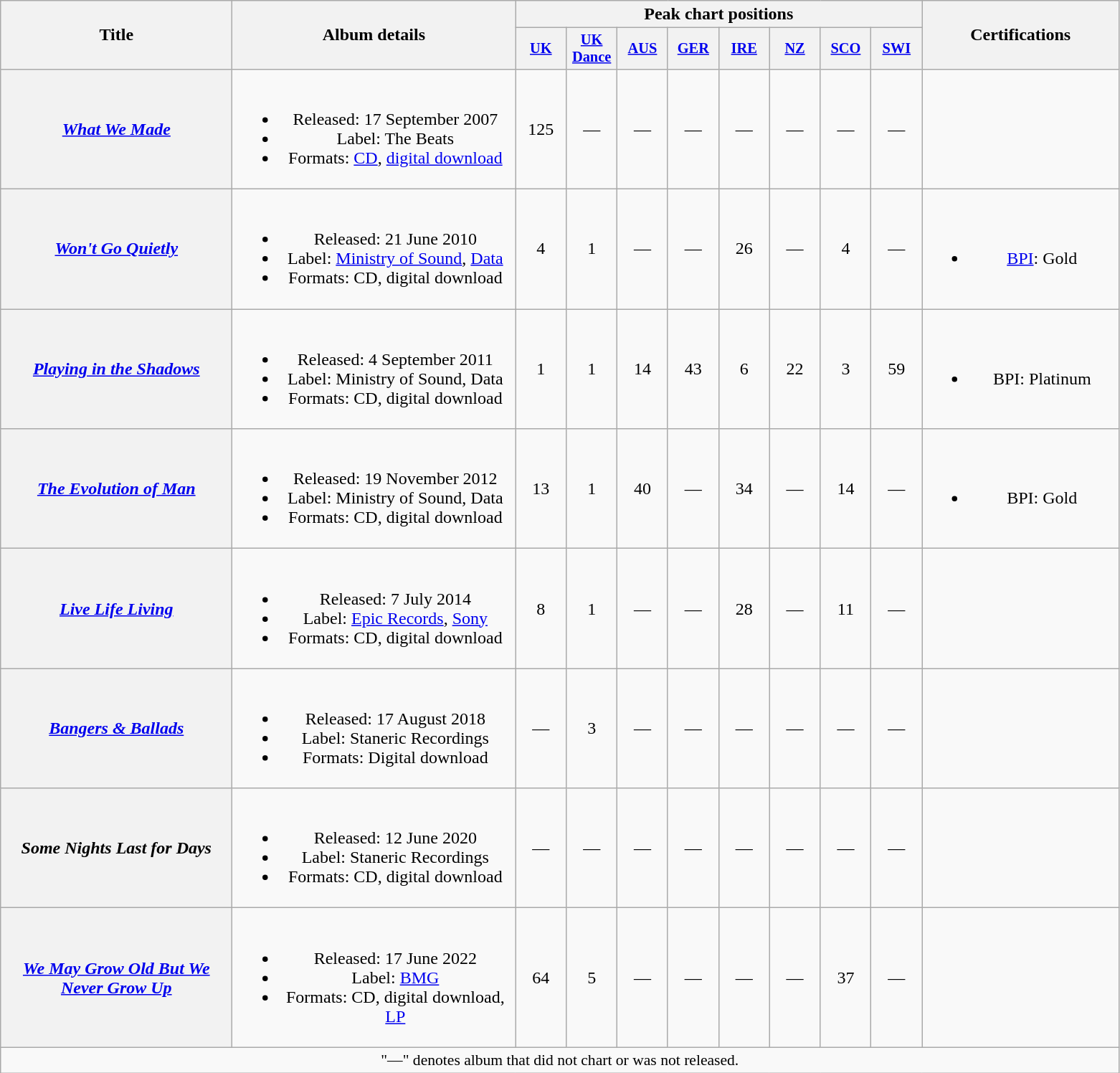<table class="wikitable plainrowheaders" style="text-align:center;">
<tr>
<th scope="col" rowspan="2" style="width:13em;">Title</th>
<th scope="col" rowspan="2" style="width:16em;">Album details</th>
<th scope="col" colspan="8">Peak chart positions</th>
<th scope="col" rowspan="2" style="width:11em;">Certifications</th>
</tr>
<tr>
<th scope="col" style="width:3em;font-size:85%;"><a href='#'>UK</a><br></th>
<th scope="col" style="width:3em;font-size:85%;"><a href='#'>UK<br>Dance</a><br></th>
<th scope="col" style="width:3em;font-size:85%;"><a href='#'>AUS</a><br></th>
<th scope="col" style="width:3em;font-size:85%;"><a href='#'>GER</a><br></th>
<th scope="col" style="width:3em;font-size:85%;"><a href='#'>IRE</a><br></th>
<th scope="col" style="width:3em;font-size:85%;"><a href='#'>NZ</a><br></th>
<th scope="col" style="width:3em;font-size:85%;"><a href='#'>SCO</a><br></th>
<th scope="col" style="width:3em;font-size:85%;"><a href='#'>SWI</a><br></th>
</tr>
<tr>
<th scope="row"><em><a href='#'>What We Made</a></em></th>
<td><br><ul><li>Released: 17 September 2007</li><li>Label: The Beats</li><li>Formats: <a href='#'>CD</a>, <a href='#'>digital download</a></li></ul></td>
<td>125</td>
<td>—</td>
<td>—</td>
<td>—</td>
<td>—</td>
<td>—</td>
<td>—</td>
<td>—</td>
<td></td>
</tr>
<tr>
<th scope="row"><em><a href='#'>Won't Go Quietly</a></em></th>
<td><br><ul><li>Released: 21 June 2010</li><li>Label: <a href='#'>Ministry of Sound</a>, <a href='#'>Data</a></li><li>Formats: CD, digital download</li></ul></td>
<td>4</td>
<td>1</td>
<td>—</td>
<td>—</td>
<td>26</td>
<td>—</td>
<td>4</td>
<td>—</td>
<td><br><ul><li><a href='#'>BPI</a>: Gold</li></ul></td>
</tr>
<tr>
<th scope="row"><em><a href='#'>Playing in the Shadows</a></em></th>
<td><br><ul><li>Released: 4 September 2011</li><li>Label: Ministry of Sound, Data</li><li>Formats: CD, digital download</li></ul></td>
<td>1</td>
<td>1</td>
<td>14</td>
<td>43</td>
<td>6</td>
<td>22</td>
<td>3</td>
<td>59</td>
<td><br><ul><li>BPI: Platinum</li></ul></td>
</tr>
<tr>
<th scope="row"><em><a href='#'>The Evolution of Man</a></em></th>
<td><br><ul><li>Released: 19 November 2012</li><li>Label: Ministry of Sound, Data</li><li>Formats: CD, digital download</li></ul></td>
<td>13</td>
<td>1</td>
<td>40</td>
<td>—</td>
<td>34</td>
<td>—</td>
<td>14</td>
<td>—</td>
<td><br><ul><li>BPI: Gold</li></ul></td>
</tr>
<tr>
<th scope="row"><em><a href='#'>Live Life Living</a></em></th>
<td><br><ul><li>Released: 7 July 2014</li><li>Label: <a href='#'>Epic Records</a>, <a href='#'>Sony</a></li><li>Formats: CD, digital download</li></ul></td>
<td>8</td>
<td>1</td>
<td>—</td>
<td>—</td>
<td>28</td>
<td>—</td>
<td>11</td>
<td>—</td>
<td></td>
</tr>
<tr>
<th scope="row"><em><a href='#'>Bangers & Ballads</a></em></th>
<td><br><ul><li>Released: 17 August 2018</li><li>Label: Staneric Recordings</li><li>Formats: Digital download</li></ul></td>
<td>—</td>
<td>3</td>
<td>—</td>
<td>—</td>
<td>—</td>
<td>—</td>
<td>—</td>
<td>—</td>
<td></td>
</tr>
<tr>
<th scope="row"><em>Some Nights Last for Days</em></th>
<td><br><ul><li>Released: 12 June 2020</li><li>Label: Staneric Recordings</li><li>Formats: CD, digital download</li></ul></td>
<td>—</td>
<td>—</td>
<td>—</td>
<td>—</td>
<td>—</td>
<td>—</td>
<td>—</td>
<td>—</td>
<td></td>
</tr>
<tr>
<th scope="row"><em><a href='#'>We May Grow Old But We Never Grow Up</a></em></th>
<td><br><ul><li>Released: 17 June 2022</li><li>Label: <a href='#'>BMG</a></li><li>Formats: CD, digital download, <a href='#'>LP</a></li></ul></td>
<td>64</td>
<td>5</td>
<td>—</td>
<td>—</td>
<td>—</td>
<td>—</td>
<td>37</td>
<td>—</td>
<td></td>
</tr>
<tr>
<td colspan="14" style="font-size:90%">"—" denotes album that did not chart or was not released.</td>
</tr>
</table>
